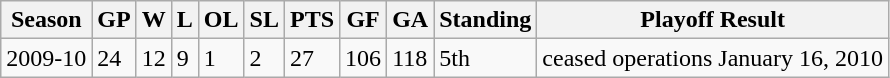<table class="wikitable">
<tr>
<th>Season</th>
<th>GP</th>
<th>W</th>
<th>L</th>
<th>OL</th>
<th>SL</th>
<th>PTS</th>
<th>GF</th>
<th>GA</th>
<th>Standing</th>
<th>Playoff Result</th>
</tr>
<tr>
<td>2009-10</td>
<td>24</td>
<td>12</td>
<td>9</td>
<td>1</td>
<td>2</td>
<td>27</td>
<td>106</td>
<td>118</td>
<td>5th</td>
<td>ceased operations January 16, 2010</td>
</tr>
</table>
